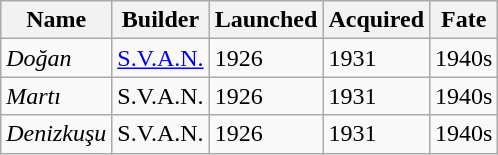<table class="wikitable">
<tr>
<th>Name</th>
<th>Builder</th>
<th>Launched</th>
<th>Acquired</th>
<th>Fate</th>
</tr>
<tr>
<td><em>Doğan</em></td>
<td> <a href='#'>S.V.A.N.</a></td>
<td>1926</td>
<td>1931</td>
<td>1940s</td>
</tr>
<tr>
<td><em>Martı</em></td>
<td> S.V.A.N.</td>
<td>1926</td>
<td>1931</td>
<td>1940s</td>
</tr>
<tr>
<td><em>Denizkuşu</em></td>
<td> S.V.A.N.</td>
<td>1926</td>
<td>1931</td>
<td>1940s</td>
</tr>
</table>
